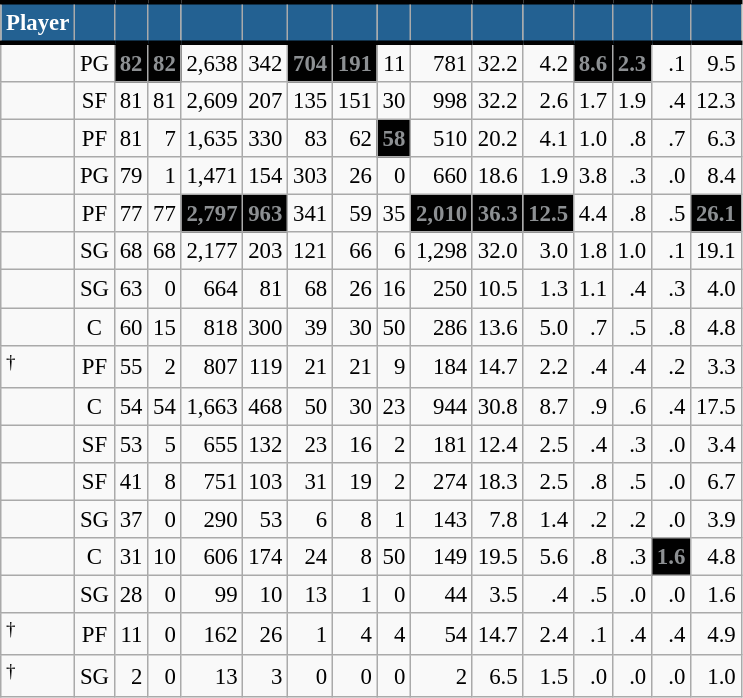<table class="wikitable sortable" style="font-size: 95%; text-align:right;">
<tr>
<th style="background:#236192; color:#FFFFFF; border-top:#010101 3px solid; border-bottom:#010101 3px solid;">Player</th>
<th style="background:#236192; color:#FFFFFF; border-top:#010101 3px solid; border-bottom:#010101 3px solid;"></th>
<th style="background:#236192; color:#FFFFFF; border-top:#010101 3px solid; border-bottom:#010101 3px solid;"></th>
<th style="background:#236192; color:#FFFFFF; border-top:#010101 3px solid; border-bottom:#010101 3px solid;"></th>
<th style="background:#236192; color:#FFFFFF; border-top:#010101 3px solid; border-bottom:#010101 3px solid;"></th>
<th style="background:#236192; color:#FFFFFF; border-top:#010101 3px solid; border-bottom:#010101 3px solid;"></th>
<th style="background:#236192; color:#FFFFFF; border-top:#010101 3px solid; border-bottom:#010101 3px solid;"></th>
<th style="background:#236192; color:#FFFFFF; border-top:#010101 3px solid; border-bottom:#010101 3px solid;"></th>
<th style="background:#236192; color:#FFFFFF; border-top:#010101 3px solid; border-bottom:#010101 3px solid;"></th>
<th style="background:#236192; color:#FFFFFF; border-top:#010101 3px solid; border-bottom:#010101 3px solid;"></th>
<th style="background:#236192; color:#FFFFFF; border-top:#010101 3px solid; border-bottom:#010101 3px solid;"></th>
<th style="background:#236192; color:#FFFFFF; border-top:#010101 3px solid; border-bottom:#010101 3px solid;"></th>
<th style="background:#236192; color:#FFFFFF; border-top:#010101 3px solid; border-bottom:#010101 3px solid;"></th>
<th style="background:#236192; color:#FFFFFF; border-top:#010101 3px solid; border-bottom:#010101 3px solid;"></th>
<th style="background:#236192; color:#FFFFFF; border-top:#010101 3px solid; border-bottom:#010101 3px solid;"></th>
<th style="background:#236192; color:#FFFFFF; border-top:#010101 3px solid; border-bottom:#010101 3px solid;"></th>
</tr>
<tr>
<td style="text-align:left;"></td>
<td style="text-align:center;">PG</td>
<td style="background:#010101; color:#8D9093;"><strong>82</strong></td>
<td style="background:#010101; color:#8D9093;"><strong>82</strong></td>
<td>2,638</td>
<td>342</td>
<td style="background:#010101; color:#8D9093;"><strong>704</strong></td>
<td style="background:#010101; color:#8D9093;"><strong>191</strong></td>
<td>11</td>
<td>781</td>
<td>32.2</td>
<td>4.2</td>
<td style="background:#010101; color:#8D9093;"><strong>8.6</strong></td>
<td style="background:#010101; color:#8D9093;"><strong>2.3</strong></td>
<td>.1</td>
<td>9.5</td>
</tr>
<tr>
<td style="text-align:left;"></td>
<td style="text-align:center;">SF</td>
<td>81</td>
<td>81</td>
<td>2,609</td>
<td>207</td>
<td>135</td>
<td>151</td>
<td>30</td>
<td>998</td>
<td>32.2</td>
<td>2.6</td>
<td>1.7</td>
<td>1.9</td>
<td>.4</td>
<td>12.3</td>
</tr>
<tr>
<td style="text-align:left;"></td>
<td style="text-align:center;">PF</td>
<td>81</td>
<td>7</td>
<td>1,635</td>
<td>330</td>
<td>83</td>
<td>62</td>
<td style="background:#010101; color:#8D9093;"><strong>58</strong></td>
<td>510</td>
<td>20.2</td>
<td>4.1</td>
<td>1.0</td>
<td>.8</td>
<td>.7</td>
<td>6.3</td>
</tr>
<tr>
<td style="text-align:left;"></td>
<td style="text-align:center;">PG</td>
<td>79</td>
<td>1</td>
<td>1,471</td>
<td>154</td>
<td>303</td>
<td>26</td>
<td>0</td>
<td>660</td>
<td>18.6</td>
<td>1.9</td>
<td>3.8</td>
<td>.3</td>
<td>.0</td>
<td>8.4</td>
</tr>
<tr>
<td style="text-align:left;"></td>
<td style="text-align:center;">PF</td>
<td>77</td>
<td>77</td>
<td style="background:#010101; color:#8D9093;"><strong>2,797</strong></td>
<td style="background:#010101; color:#8D9093;"><strong>963</strong></td>
<td>341</td>
<td>59</td>
<td>35</td>
<td style="background:#010101; color:#8D9093;"><strong>2,010</strong></td>
<td style="background:#010101; color:#8D9093;"><strong>36.3</strong></td>
<td style="background:#010101; color:#8D9093;"><strong>12.5</strong></td>
<td>4.4</td>
<td>.8</td>
<td>.5</td>
<td style="background:#010101; color:#8D9093;"><strong>26.1</strong></td>
</tr>
<tr>
<td style="text-align:left;"></td>
<td style="text-align:center;">SG</td>
<td>68</td>
<td>68</td>
<td>2,177</td>
<td>203</td>
<td>121</td>
<td>66</td>
<td>6</td>
<td>1,298</td>
<td>32.0</td>
<td>3.0</td>
<td>1.8</td>
<td>1.0</td>
<td>.1</td>
<td>19.1</td>
</tr>
<tr>
<td style="text-align:left;"></td>
<td style="text-align:center;">SG</td>
<td>63</td>
<td>0</td>
<td>664</td>
<td>81</td>
<td>68</td>
<td>26</td>
<td>16</td>
<td>250</td>
<td>10.5</td>
<td>1.3</td>
<td>1.1</td>
<td>.4</td>
<td>.3</td>
<td>4.0</td>
</tr>
<tr>
<td style="text-align:left;"></td>
<td style="text-align:center;">C</td>
<td>60</td>
<td>15</td>
<td>818</td>
<td>300</td>
<td>39</td>
<td>30</td>
<td>50</td>
<td>286</td>
<td>13.6</td>
<td>5.0</td>
<td>.7</td>
<td>.5</td>
<td>.8</td>
<td>4.8</td>
</tr>
<tr>
<td style="text-align:left;"><sup>†</sup></td>
<td style="text-align:center;">PF</td>
<td>55</td>
<td>2</td>
<td>807</td>
<td>119</td>
<td>21</td>
<td>21</td>
<td>9</td>
<td>184</td>
<td>14.7</td>
<td>2.2</td>
<td>.4</td>
<td>.4</td>
<td>.2</td>
<td>3.3</td>
</tr>
<tr>
<td style="text-align:left;"></td>
<td style="text-align:center;">C</td>
<td>54</td>
<td>54</td>
<td>1,663</td>
<td>468</td>
<td>50</td>
<td>30</td>
<td>23</td>
<td>944</td>
<td>30.8</td>
<td>8.7</td>
<td>.9</td>
<td>.6</td>
<td>.4</td>
<td>17.5</td>
</tr>
<tr>
<td style="text-align:left;"></td>
<td style="text-align:center;">SF</td>
<td>53</td>
<td>5</td>
<td>655</td>
<td>132</td>
<td>23</td>
<td>16</td>
<td>2</td>
<td>181</td>
<td>12.4</td>
<td>2.5</td>
<td>.4</td>
<td>.3</td>
<td>.0</td>
<td>3.4</td>
</tr>
<tr>
<td style="text-align:left;"></td>
<td style="text-align:center;">SF</td>
<td>41</td>
<td>8</td>
<td>751</td>
<td>103</td>
<td>31</td>
<td>19</td>
<td>2</td>
<td>274</td>
<td>18.3</td>
<td>2.5</td>
<td>.8</td>
<td>.5</td>
<td>.0</td>
<td>6.7</td>
</tr>
<tr>
<td style="text-align:left;"></td>
<td style="text-align:center;">SG</td>
<td>37</td>
<td>0</td>
<td>290</td>
<td>53</td>
<td>6</td>
<td>8</td>
<td>1</td>
<td>143</td>
<td>7.8</td>
<td>1.4</td>
<td>.2</td>
<td>.2</td>
<td>.0</td>
<td>3.9</td>
</tr>
<tr>
<td style="text-align:left;"></td>
<td style="text-align:center;">C</td>
<td>31</td>
<td>10</td>
<td>606</td>
<td>174</td>
<td>24</td>
<td>8</td>
<td>50</td>
<td>149</td>
<td>19.5</td>
<td>5.6</td>
<td>.8</td>
<td>.3</td>
<td style="background:#010101; color:#8D9093;"><strong>1.6</strong></td>
<td>4.8</td>
</tr>
<tr>
<td style="text-align:left;"></td>
<td style="text-align:center;">SG</td>
<td>28</td>
<td>0</td>
<td>99</td>
<td>10</td>
<td>13</td>
<td>1</td>
<td>0</td>
<td>44</td>
<td>3.5</td>
<td>.4</td>
<td>.5</td>
<td>.0</td>
<td>.0</td>
<td>1.6</td>
</tr>
<tr>
<td style="text-align:left;"><sup>†</sup></td>
<td style="text-align:center;">PF</td>
<td>11</td>
<td>0</td>
<td>162</td>
<td>26</td>
<td>1</td>
<td>4</td>
<td>4</td>
<td>54</td>
<td>14.7</td>
<td>2.4</td>
<td>.1</td>
<td>.4</td>
<td>.4</td>
<td>4.9</td>
</tr>
<tr>
<td style="text-align:left;"><sup>†</sup></td>
<td style="text-align:center;">SG</td>
<td>2</td>
<td>0</td>
<td>13</td>
<td>3</td>
<td>0</td>
<td>0</td>
<td>0</td>
<td>2</td>
<td>6.5</td>
<td>1.5</td>
<td>.0</td>
<td>.0</td>
<td>.0</td>
<td>1.0</td>
</tr>
</table>
